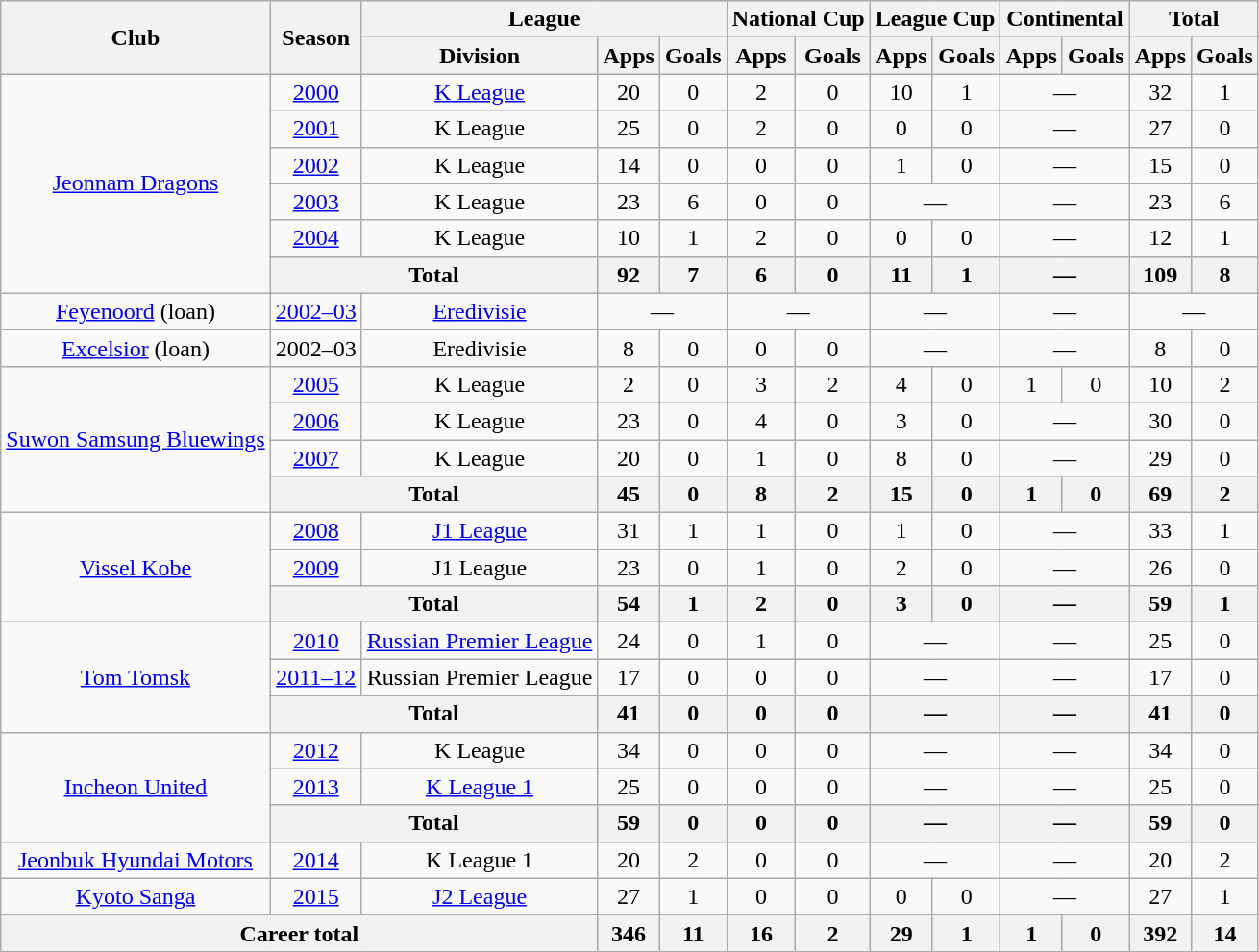<table class="wikitable" style="text-align:center;">
<tr>
<th rowspan="2">Club</th>
<th rowspan="2">Season</th>
<th colspan="3">League</th>
<th colspan="2">National Cup</th>
<th colspan="2">League Cup</th>
<th colspan="2">Continental</th>
<th colspan="2">Total</th>
</tr>
<tr>
<th>Division</th>
<th>Apps</th>
<th>Goals</th>
<th>Apps</th>
<th>Goals</th>
<th>Apps</th>
<th>Goals</th>
<th>Apps</th>
<th>Goals</th>
<th>Apps</th>
<th>Goals</th>
</tr>
<tr>
<td rowspan="6"><a href='#'>Jeonnam Dragons</a></td>
<td><a href='#'>2000</a></td>
<td><a href='#'>K League</a></td>
<td>20</td>
<td>0</td>
<td>2</td>
<td>0</td>
<td>10</td>
<td>1</td>
<td colspan="2">—</td>
<td>32</td>
<td>1</td>
</tr>
<tr>
<td><a href='#'>2001</a></td>
<td>K League</td>
<td>25</td>
<td>0</td>
<td>2</td>
<td>0</td>
<td>0</td>
<td>0</td>
<td colspan="2">—</td>
<td>27</td>
<td>0</td>
</tr>
<tr>
<td><a href='#'>2002</a></td>
<td>K League</td>
<td>14</td>
<td>0</td>
<td>0</td>
<td>0</td>
<td>1</td>
<td>0</td>
<td colspan="2">—</td>
<td>15</td>
<td>0</td>
</tr>
<tr>
<td><a href='#'>2003</a></td>
<td>K League</td>
<td>23</td>
<td>6</td>
<td>0</td>
<td>0</td>
<td colspan="2">—</td>
<td colspan="2">—</td>
<td>23</td>
<td>6</td>
</tr>
<tr>
<td><a href='#'>2004</a></td>
<td>K League</td>
<td>10</td>
<td>1</td>
<td>2</td>
<td>0</td>
<td>0</td>
<td>0</td>
<td colspan="2">—</td>
<td>12</td>
<td>1</td>
</tr>
<tr>
<th colspan="2">Total</th>
<th>92</th>
<th>7</th>
<th>6</th>
<th>0</th>
<th>11</th>
<th>1</th>
<th colspan="2">—</th>
<th>109</th>
<th>8</th>
</tr>
<tr>
<td><a href='#'>Feyenoord</a> (loan)</td>
<td><a href='#'>2002–03</a></td>
<td><a href='#'>Eredivisie</a></td>
<td colspan="2">—</td>
<td colspan="2">—</td>
<td colspan="2">—</td>
<td colspan="2">—</td>
<td colspan="2">—</td>
</tr>
<tr>
<td><a href='#'>Excelsior</a> (loan)</td>
<td>2002–03</td>
<td>Eredivisie</td>
<td>8</td>
<td>0</td>
<td>0</td>
<td>0</td>
<td colspan="2">—</td>
<td colspan="2">—</td>
<td>8</td>
<td>0</td>
</tr>
<tr>
<td rowspan="4"><a href='#'>Suwon Samsung Bluewings</a></td>
<td><a href='#'>2005</a></td>
<td>K League</td>
<td>2</td>
<td>0</td>
<td>3</td>
<td>2</td>
<td>4</td>
<td>0</td>
<td>1</td>
<td>0</td>
<td>10</td>
<td>2</td>
</tr>
<tr>
<td><a href='#'>2006</a></td>
<td>K League</td>
<td>23</td>
<td>0</td>
<td>4</td>
<td>0</td>
<td>3</td>
<td>0</td>
<td colspan="2">—</td>
<td>30</td>
<td>0</td>
</tr>
<tr>
<td><a href='#'>2007</a></td>
<td>K League</td>
<td>20</td>
<td>0</td>
<td>1</td>
<td>0</td>
<td>8</td>
<td>0</td>
<td colspan="2">—</td>
<td>29</td>
<td>0</td>
</tr>
<tr>
<th colspan="2">Total</th>
<th>45</th>
<th>0</th>
<th>8</th>
<th>2</th>
<th>15</th>
<th>0</th>
<th>1</th>
<th>0</th>
<th>69</th>
<th>2</th>
</tr>
<tr>
<td rowspan="3"><a href='#'>Vissel Kobe</a></td>
<td><a href='#'>2008</a></td>
<td><a href='#'>J1 League</a></td>
<td>31</td>
<td>1</td>
<td>1</td>
<td>0</td>
<td>1</td>
<td>0</td>
<td colspan="2">—</td>
<td>33</td>
<td>1</td>
</tr>
<tr>
<td><a href='#'>2009</a></td>
<td>J1 League</td>
<td>23</td>
<td>0</td>
<td>1</td>
<td>0</td>
<td>2</td>
<td>0</td>
<td colspan="2">—</td>
<td>26</td>
<td>0</td>
</tr>
<tr>
<th colspan="2">Total</th>
<th>54</th>
<th>1</th>
<th>2</th>
<th>0</th>
<th>3</th>
<th>0</th>
<th colspan="2">—</th>
<th>59</th>
<th>1</th>
</tr>
<tr>
<td rowspan="3"><a href='#'>Tom Tomsk</a></td>
<td><a href='#'>2010</a></td>
<td><a href='#'>Russian Premier League</a></td>
<td>24</td>
<td>0</td>
<td>1</td>
<td>0</td>
<td colspan="2">—</td>
<td colspan="2">—</td>
<td>25</td>
<td>0</td>
</tr>
<tr>
<td><a href='#'>2011–12</a></td>
<td>Russian Premier League</td>
<td>17</td>
<td>0</td>
<td>0</td>
<td>0</td>
<td colspan="2">—</td>
<td colspan="2">—</td>
<td>17</td>
<td>0</td>
</tr>
<tr>
<th colspan="2">Total</th>
<th>41</th>
<th>0</th>
<th>0</th>
<th>0</th>
<th colspan="2">—</th>
<th colspan="2">—</th>
<th>41</th>
<th>0</th>
</tr>
<tr>
<td rowspan="3"><a href='#'>Incheon United</a></td>
<td><a href='#'>2012</a></td>
<td>K League</td>
<td>34</td>
<td>0</td>
<td>0</td>
<td>0</td>
<td colspan="2">—</td>
<td colspan="2">—</td>
<td>34</td>
<td>0</td>
</tr>
<tr>
<td><a href='#'>2013</a></td>
<td><a href='#'>K League 1</a></td>
<td>25</td>
<td>0</td>
<td>0</td>
<td>0</td>
<td colspan="2">—</td>
<td colspan="2">—</td>
<td>25</td>
<td>0</td>
</tr>
<tr>
<th colspan="2">Total</th>
<th>59</th>
<th>0</th>
<th>0</th>
<th>0</th>
<th colspan="2">—</th>
<th colspan="2">—</th>
<th>59</th>
<th>0</th>
</tr>
<tr>
<td><a href='#'>Jeonbuk Hyundai Motors</a></td>
<td><a href='#'>2014</a></td>
<td>K League 1</td>
<td>20</td>
<td>2</td>
<td>0</td>
<td>0</td>
<td colspan="2">—</td>
<td colspan="2">—</td>
<td>20</td>
<td>2</td>
</tr>
<tr>
<td><a href='#'>Kyoto Sanga</a></td>
<td><a href='#'>2015</a></td>
<td><a href='#'>J2 League</a></td>
<td>27</td>
<td>1</td>
<td>0</td>
<td>0</td>
<td>0</td>
<td>0</td>
<td colspan="2">—</td>
<td>27</td>
<td>1</td>
</tr>
<tr>
<th colspan="3">Career total</th>
<th>346</th>
<th>11</th>
<th>16</th>
<th>2</th>
<th>29</th>
<th>1</th>
<th>1</th>
<th>0</th>
<th>392</th>
<th>14</th>
</tr>
</table>
